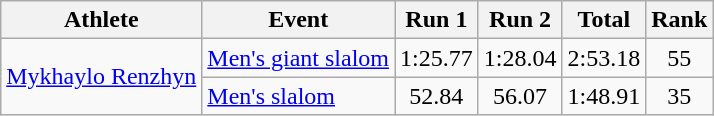<table class="wikitable" style="text-align:center">
<tr>
<th>Athlete</th>
<th>Event</th>
<th>Run 1</th>
<th>Run 2</th>
<th>Total</th>
<th>Rank</th>
</tr>
<tr>
<td rowspan="2" align="left"><a href='#'>Mykhaylo Renzhyn</a></td>
<td align="left"><a href='#'>Men's giant slalom</a></td>
<td>1:25.77</td>
<td>1:28.04</td>
<td>2:53.18</td>
<td>55</td>
</tr>
<tr>
<td align="left"><a href='#'>Men's slalom</a></td>
<td>52.84</td>
<td>56.07</td>
<td>1:48.91</td>
<td>35</td>
</tr>
</table>
